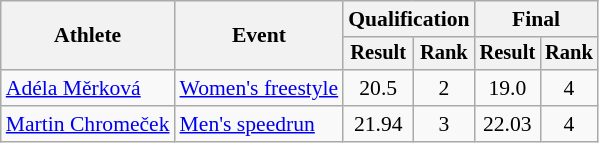<table class="wikitable" style="font-size:90%">
<tr>
<th rowspan="2">Athlete</th>
<th rowspan="2">Event</th>
<th colspan="2">Qualification</th>
<th colspan="2">Final</th>
</tr>
<tr style="font-size:95%">
<th>Result</th>
<th>Rank</th>
<th>Result</th>
<th>Rank</th>
</tr>
<tr align="center">
<td align="left"><a href='#'>Adéla Měrková</a></td>
<td align="left"><a href='#'>Women's freestyle</a></td>
<td>20.5</td>
<td>2</td>
<td>19.0</td>
<td>4</td>
</tr>
<tr align="center">
<td align="left"><a href='#'>Martin Chromeček</a></td>
<td align="left"><a href='#'>Men's speedrun</a></td>
<td>21.94</td>
<td>3</td>
<td>22.03</td>
<td>4</td>
</tr>
</table>
